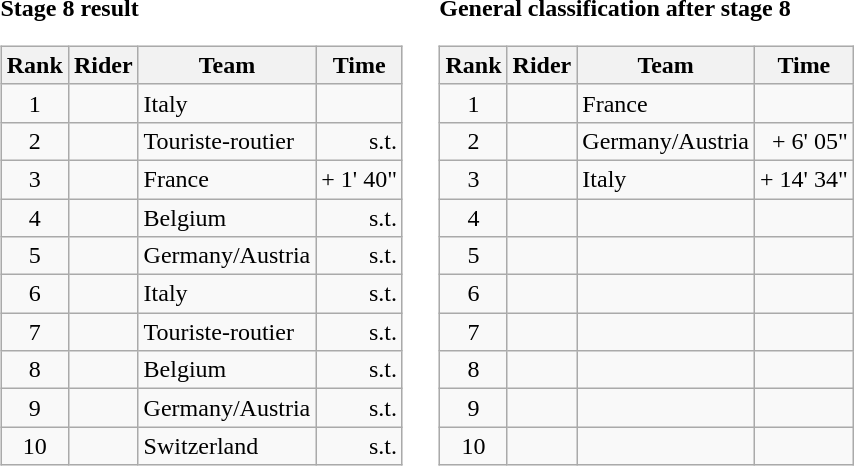<table>
<tr>
<td><strong>Stage 8 result</strong><br><table class="wikitable">
<tr>
<th scope="col">Rank</th>
<th scope="col">Rider</th>
<th scope="col">Team</th>
<th scope="col">Time</th>
</tr>
<tr>
<td style="text-align:center;">1</td>
<td></td>
<td>Italy</td>
<td style="text-align:right;"></td>
</tr>
<tr>
<td style="text-align:center;">2</td>
<td></td>
<td>Touriste-routier</td>
<td style="text-align:right;">s.t.</td>
</tr>
<tr>
<td style="text-align:center;">3</td>
<td></td>
<td>France</td>
<td style="text-align:right;">+ 1' 40"</td>
</tr>
<tr>
<td style="text-align:center;">4</td>
<td></td>
<td>Belgium</td>
<td style="text-align:right;">s.t.</td>
</tr>
<tr>
<td style="text-align:center;">5</td>
<td></td>
<td>Germany/Austria</td>
<td style="text-align:right;">s.t.</td>
</tr>
<tr>
<td style="text-align:center;">6</td>
<td></td>
<td>Italy</td>
<td style="text-align:right;">s.t.</td>
</tr>
<tr>
<td style="text-align:center;">7</td>
<td></td>
<td>Touriste-routier</td>
<td style="text-align:right;">s.t.</td>
</tr>
<tr>
<td style="text-align:center;">8</td>
<td></td>
<td>Belgium</td>
<td style="text-align:right;">s.t.</td>
</tr>
<tr>
<td style="text-align:center;">9</td>
<td></td>
<td>Germany/Austria</td>
<td style="text-align:right;">s.t.</td>
</tr>
<tr>
<td style="text-align:center;">10</td>
<td></td>
<td>Switzerland</td>
<td style="text-align:right;">s.t.</td>
</tr>
</table>
</td>
<td></td>
<td><strong>General classification after stage 8</strong><br><table class="wikitable">
<tr>
<th scope="col">Rank</th>
<th scope="col">Rider</th>
<th scope="col">Team</th>
<th scope="col">Time</th>
</tr>
<tr>
<td style="text-align:center;">1</td>
<td></td>
<td>France</td>
<td style="text-align:right;"></td>
</tr>
<tr>
<td style="text-align:center;">2</td>
<td></td>
<td>Germany/Austria</td>
<td style="text-align:right;">+ 6' 05"</td>
</tr>
<tr>
<td style="text-align:center;">3</td>
<td></td>
<td>Italy</td>
<td style="text-align:right;">+ 14' 34"</td>
</tr>
<tr>
<td style="text-align:center;">4</td>
<td></td>
<td></td>
<td></td>
</tr>
<tr>
<td style="text-align:center;">5</td>
<td></td>
<td></td>
<td></td>
</tr>
<tr>
<td style="text-align:center;">6</td>
<td></td>
<td></td>
<td></td>
</tr>
<tr>
<td style="text-align:center;">7</td>
<td></td>
<td></td>
<td></td>
</tr>
<tr>
<td style="text-align:center;">8</td>
<td></td>
<td></td>
<td></td>
</tr>
<tr>
<td style="text-align:center;">9</td>
<td></td>
<td></td>
<td></td>
</tr>
<tr>
<td style="text-align:center;">10</td>
<td></td>
<td></td>
<td></td>
</tr>
</table>
</td>
</tr>
</table>
